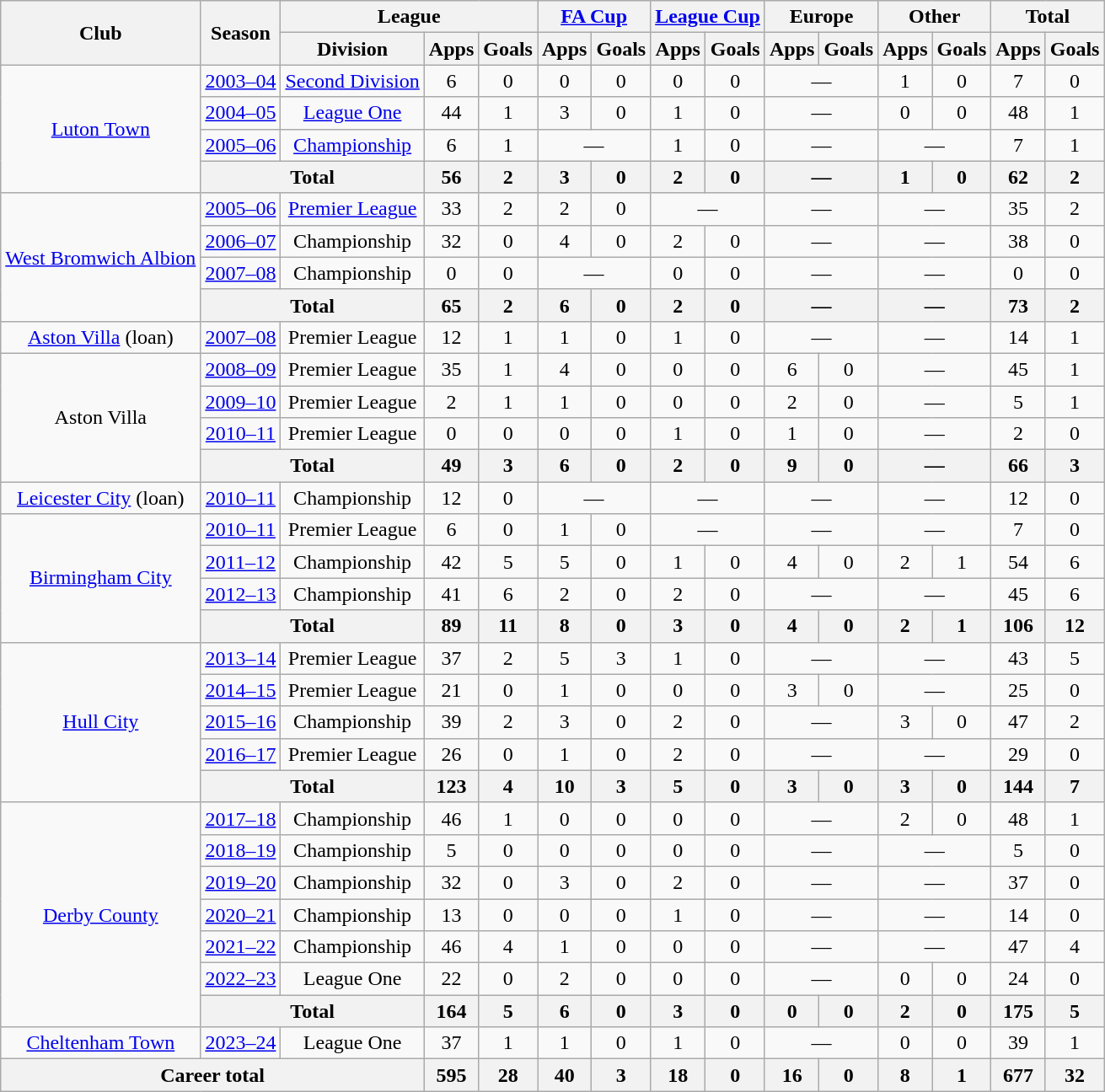<table class=wikitable style=text-align:center>
<tr>
<th rowspan=2>Club</th>
<th rowspan=2>Season</th>
<th colspan=3>League</th>
<th colspan=2><a href='#'>FA Cup</a></th>
<th colspan=2><a href='#'>League Cup</a></th>
<th colspan=2>Europe</th>
<th colspan=2>Other</th>
<th colspan=2>Total</th>
</tr>
<tr>
<th>Division</th>
<th>Apps</th>
<th>Goals</th>
<th>Apps</th>
<th>Goals</th>
<th>Apps</th>
<th>Goals</th>
<th>Apps</th>
<th>Goals</th>
<th>Apps</th>
<th>Goals</th>
<th>Apps</th>
<th>Goals</th>
</tr>
<tr>
<td rowspan=4><a href='#'>Luton Town</a></td>
<td><a href='#'>2003–04</a></td>
<td><a href='#'>Second Division</a></td>
<td>6</td>
<td>0</td>
<td>0</td>
<td>0</td>
<td>0</td>
<td>0</td>
<td colspan=2>—</td>
<td>1</td>
<td>0</td>
<td>7</td>
<td>0</td>
</tr>
<tr>
<td><a href='#'>2004–05</a></td>
<td><a href='#'>League One</a></td>
<td>44</td>
<td>1</td>
<td>3</td>
<td>0</td>
<td>1</td>
<td>0</td>
<td colspan=2>—</td>
<td>0</td>
<td>0</td>
<td>48</td>
<td>1</td>
</tr>
<tr>
<td><a href='#'>2005–06</a></td>
<td><a href='#'>Championship</a></td>
<td>6</td>
<td>1</td>
<td colspan=2>—</td>
<td>1</td>
<td>0</td>
<td colspan=2>—</td>
<td colspan=2>—</td>
<td>7</td>
<td>1</td>
</tr>
<tr>
<th colspan=2>Total</th>
<th>56</th>
<th>2</th>
<th>3</th>
<th>0</th>
<th>2</th>
<th>0</th>
<th colspan=2>—</th>
<th>1</th>
<th>0</th>
<th>62</th>
<th>2</th>
</tr>
<tr>
<td rowspan=4><a href='#'>West Bromwich Albion</a></td>
<td><a href='#'>2005–06</a></td>
<td><a href='#'>Premier League</a></td>
<td>33</td>
<td>2</td>
<td>2</td>
<td>0</td>
<td colspan=2>—</td>
<td colspan=2>—</td>
<td colspan=2>—</td>
<td>35</td>
<td>2</td>
</tr>
<tr>
<td><a href='#'>2006–07</a></td>
<td>Championship</td>
<td>32</td>
<td>0</td>
<td>4</td>
<td>0</td>
<td>2</td>
<td>0</td>
<td colspan=2>—</td>
<td colspan=2>—</td>
<td>38</td>
<td>0</td>
</tr>
<tr>
<td><a href='#'>2007–08</a></td>
<td>Championship</td>
<td>0</td>
<td>0</td>
<td colspan=2>—</td>
<td>0</td>
<td>0</td>
<td colspan=2>—</td>
<td colspan=2>—</td>
<td>0</td>
<td>0</td>
</tr>
<tr>
<th colspan=2>Total</th>
<th>65</th>
<th>2</th>
<th>6</th>
<th>0</th>
<th>2</th>
<th>0</th>
<th colspan=2>—</th>
<th colspan=2>—</th>
<th>73</th>
<th>2</th>
</tr>
<tr>
<td><a href='#'>Aston Villa</a> (loan)</td>
<td><a href='#'>2007–08</a></td>
<td>Premier League</td>
<td>12</td>
<td>1</td>
<td>1</td>
<td>0</td>
<td>1</td>
<td>0</td>
<td colspan=2>—</td>
<td colspan=2>—</td>
<td>14</td>
<td>1</td>
</tr>
<tr>
<td rowspan=4>Aston Villa</td>
<td><a href='#'>2008–09</a></td>
<td>Premier League</td>
<td>35</td>
<td>1</td>
<td>4</td>
<td>0</td>
<td>0</td>
<td>0</td>
<td>6</td>
<td>0</td>
<td colspan=2>—</td>
<td>45</td>
<td>1</td>
</tr>
<tr>
<td><a href='#'>2009–10</a></td>
<td>Premier League</td>
<td>2</td>
<td>1</td>
<td>1</td>
<td>0</td>
<td>0</td>
<td>0</td>
<td>2</td>
<td>0</td>
<td colspan=2>—</td>
<td>5</td>
<td>1</td>
</tr>
<tr>
<td><a href='#'>2010–11</a></td>
<td>Premier League</td>
<td>0</td>
<td>0</td>
<td>0</td>
<td>0</td>
<td>1</td>
<td>0</td>
<td>1</td>
<td>0</td>
<td colspan=2>—</td>
<td>2</td>
<td>0</td>
</tr>
<tr>
<th colspan=2>Total</th>
<th>49</th>
<th>3</th>
<th>6</th>
<th>0</th>
<th>2</th>
<th>0</th>
<th>9</th>
<th>0</th>
<th colspan=2>—</th>
<th>66</th>
<th>3</th>
</tr>
<tr>
<td><a href='#'>Leicester City</a> (loan)</td>
<td><a href='#'>2010–11</a></td>
<td>Championship</td>
<td>12</td>
<td>0</td>
<td colspan=2>—</td>
<td colspan=2>—</td>
<td colspan=2>—</td>
<td colspan=2>—</td>
<td>12</td>
<td>0</td>
</tr>
<tr>
<td rowspan=4><a href='#'>Birmingham City</a></td>
<td><a href='#'>2010–11</a></td>
<td>Premier League</td>
<td>6</td>
<td>0</td>
<td>1</td>
<td>0</td>
<td colspan=2>—</td>
<td colspan=2>—</td>
<td colspan=2>—</td>
<td>7</td>
<td>0</td>
</tr>
<tr>
<td><a href='#'>2011–12</a></td>
<td>Championship</td>
<td>42</td>
<td>5</td>
<td>5</td>
<td>0</td>
<td>1</td>
<td>0</td>
<td>4</td>
<td>0</td>
<td>2</td>
<td>1</td>
<td>54</td>
<td>6</td>
</tr>
<tr>
<td><a href='#'>2012–13</a></td>
<td>Championship</td>
<td>41</td>
<td>6</td>
<td>2</td>
<td>0</td>
<td>2</td>
<td>0</td>
<td colspan=2>—</td>
<td colspan=2>—</td>
<td>45</td>
<td>6</td>
</tr>
<tr>
<th colspan=2>Total</th>
<th>89</th>
<th>11</th>
<th>8</th>
<th>0</th>
<th>3</th>
<th>0</th>
<th>4</th>
<th>0</th>
<th>2</th>
<th>1</th>
<th>106</th>
<th>12</th>
</tr>
<tr>
<td rowspan=5><a href='#'>Hull City</a></td>
<td><a href='#'>2013–14</a></td>
<td>Premier League</td>
<td>37</td>
<td>2</td>
<td>5</td>
<td>3</td>
<td>1</td>
<td>0</td>
<td colspan=2>—</td>
<td colspan=2>—</td>
<td>43</td>
<td>5</td>
</tr>
<tr>
<td><a href='#'>2014–15</a></td>
<td>Premier League</td>
<td>21</td>
<td>0</td>
<td>1</td>
<td>0</td>
<td>0</td>
<td>0</td>
<td>3</td>
<td>0</td>
<td colspan=2>—</td>
<td>25</td>
<td>0</td>
</tr>
<tr>
<td><a href='#'>2015–16</a></td>
<td>Championship</td>
<td>39</td>
<td>2</td>
<td>3</td>
<td>0</td>
<td>2</td>
<td>0</td>
<td colspan=2>—</td>
<td>3</td>
<td>0</td>
<td>47</td>
<td>2</td>
</tr>
<tr>
<td><a href='#'>2016–17</a></td>
<td>Premier League</td>
<td>26</td>
<td>0</td>
<td>1</td>
<td>0</td>
<td>2</td>
<td>0</td>
<td colspan=2>—</td>
<td colspan=2>—</td>
<td>29</td>
<td>0</td>
</tr>
<tr>
<th colspan=2>Total</th>
<th>123</th>
<th>4</th>
<th>10</th>
<th>3</th>
<th>5</th>
<th>0</th>
<th>3</th>
<th>0</th>
<th>3</th>
<th>0</th>
<th>144</th>
<th>7</th>
</tr>
<tr>
<td rowspan=7><a href='#'>Derby County</a></td>
<td><a href='#'>2017–18</a></td>
<td>Championship</td>
<td>46</td>
<td>1</td>
<td>0</td>
<td>0</td>
<td>0</td>
<td>0</td>
<td colspan=2>—</td>
<td>2</td>
<td>0</td>
<td>48</td>
<td>1</td>
</tr>
<tr>
<td><a href='#'>2018–19</a></td>
<td>Championship</td>
<td>5</td>
<td>0</td>
<td>0</td>
<td>0</td>
<td>0</td>
<td>0</td>
<td colspan=2>—</td>
<td colspan=2>—</td>
<td>5</td>
<td>0</td>
</tr>
<tr>
<td><a href='#'>2019–20</a></td>
<td>Championship</td>
<td>32</td>
<td>0</td>
<td>3</td>
<td>0</td>
<td>2</td>
<td>0</td>
<td colspan=2>—</td>
<td colspan=2>—</td>
<td>37</td>
<td>0</td>
</tr>
<tr>
<td><a href='#'>2020–21</a></td>
<td>Championship</td>
<td>13</td>
<td>0</td>
<td>0</td>
<td>0</td>
<td>1</td>
<td>0</td>
<td colspan=2>—</td>
<td colspan=2>—</td>
<td>14</td>
<td>0</td>
</tr>
<tr>
<td><a href='#'>2021–22</a></td>
<td>Championship</td>
<td>46</td>
<td>4</td>
<td>1</td>
<td>0</td>
<td>0</td>
<td>0</td>
<td colspan=2>—</td>
<td colspan=2>—</td>
<td>47</td>
<td>4</td>
</tr>
<tr>
<td><a href='#'>2022–23</a></td>
<td>League One</td>
<td>22</td>
<td>0</td>
<td>2</td>
<td>0</td>
<td>0</td>
<td>0</td>
<td colspan=2>—</td>
<td>0</td>
<td>0</td>
<td>24</td>
<td>0</td>
</tr>
<tr>
<th colspan=2>Total</th>
<th>164</th>
<th>5</th>
<th>6</th>
<th>0</th>
<th>3</th>
<th>0</th>
<th>0</th>
<th>0</th>
<th>2</th>
<th>0</th>
<th>175</th>
<th>5</th>
</tr>
<tr>
<td><a href='#'>Cheltenham Town</a></td>
<td><a href='#'>2023–24</a></td>
<td>League One</td>
<td>37</td>
<td>1</td>
<td>1</td>
<td>0</td>
<td>1</td>
<td>0</td>
<td colspan=2>—</td>
<td>0</td>
<td>0</td>
<td>39</td>
<td>1</td>
</tr>
<tr>
<th colspan=3>Career total</th>
<th>595</th>
<th>28</th>
<th>40</th>
<th>3</th>
<th>18</th>
<th>0</th>
<th>16</th>
<th>0</th>
<th>8</th>
<th>1</th>
<th>677</th>
<th>32</th>
</tr>
</table>
